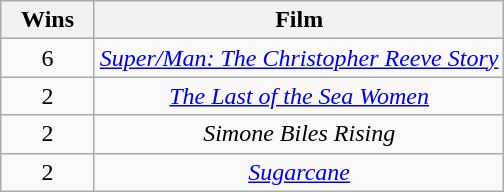<table class="wikitable plainrowheaders" style="text-align: center;">
<tr>
<th scope="col" style="width:55px;">Wins</th>
<th scope="col" style="text-align:center;">Film</th>
</tr>
<tr>
<td>6</td>
<td><em><a href='#'>Super/Man: The Christopher Reeve Story</a></em></td>
</tr>
<tr>
<td>2</td>
<td><em><a href='#'>The Last of the Sea Women</a></em></td>
</tr>
<tr>
<td>2</td>
<td><em>Simone Biles Rising</em></td>
</tr>
<tr>
<td>2</td>
<td><em><a href='#'>Sugarcane</a></em></td>
</tr>
</table>
